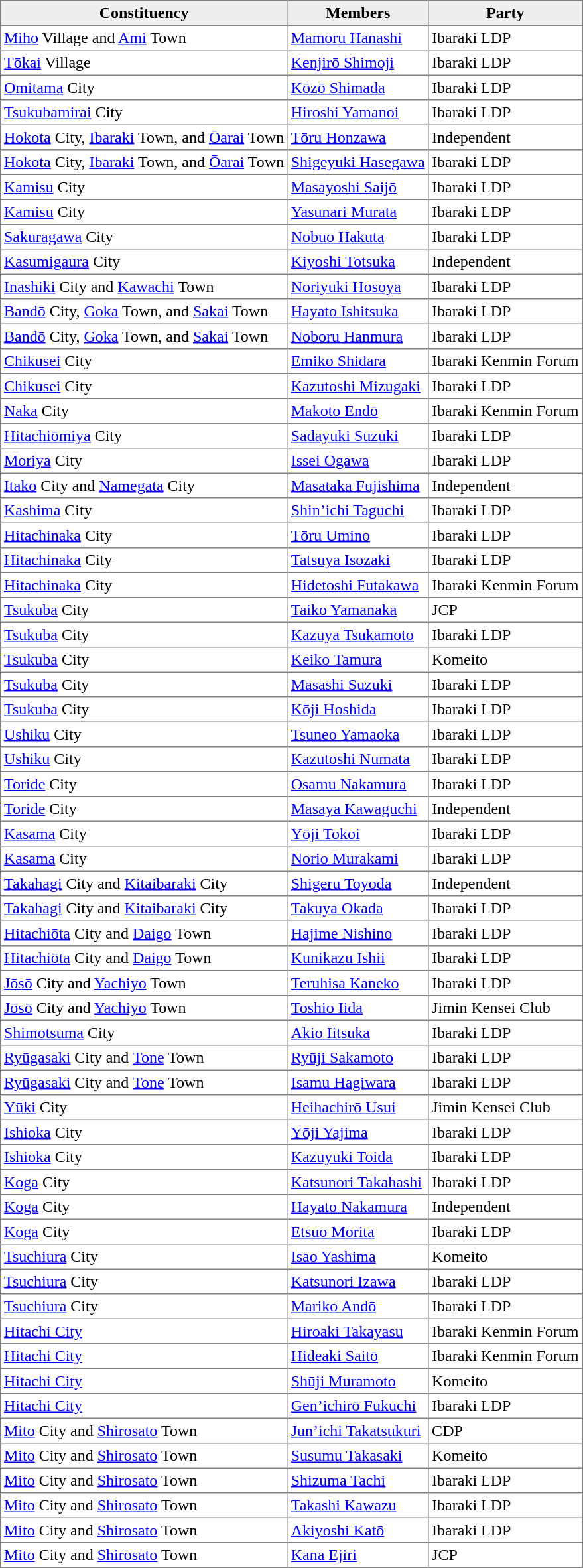<table border="1" frame="box" rules="all" cellspacing="0" cellpadding="3">
<tr style="background:#eee">
<th>Constituency</th>
<th>Members</th>
<th>Party</th>
</tr>
<tr>
<td><a href='#'>Miho</a> Village and <a href='#'>Ami</a> Town</td>
<td><a href='#'>Mamoru Hanashi</a></td>
<td>Ibaraki LDP</td>
</tr>
<tr>
<td><a href='#'>Tōkai</a> Village</td>
<td><a href='#'>Kenjirō Shimoji</a></td>
<td>Ibaraki LDP</td>
</tr>
<tr>
<td><a href='#'>Omitama</a> City</td>
<td><a href='#'>Kōzō Shimada</a></td>
<td>Ibaraki LDP</td>
</tr>
<tr>
<td><a href='#'>Tsukubamirai</a> City</td>
<td><a href='#'>Hiroshi Yamanoi</a></td>
<td>Ibaraki LDP</td>
</tr>
<tr>
<td><a href='#'>Hokota</a> City, <a href='#'>Ibaraki</a> Town, and <a href='#'>Ōarai</a> Town</td>
<td><a href='#'>Tōru Honzawa</a></td>
<td>Independent</td>
</tr>
<tr>
<td><a href='#'>Hokota</a> City, <a href='#'>Ibaraki</a> Town, and <a href='#'>Ōarai</a> Town</td>
<td><a href='#'>Shigeyuki Hasegawa</a></td>
<td>Ibaraki LDP</td>
</tr>
<tr>
<td><a href='#'>Kamisu</a> City</td>
<td><a href='#'>Masayoshi Saijō</a></td>
<td>Ibaraki LDP</td>
</tr>
<tr>
<td><a href='#'>Kamisu</a> City</td>
<td><a href='#'>Yasunari Murata</a></td>
<td>Ibaraki LDP</td>
</tr>
<tr>
<td><a href='#'>Sakuragawa</a> City</td>
<td><a href='#'>Nobuo Hakuta</a></td>
<td>Ibaraki LDP</td>
</tr>
<tr>
<td><a href='#'>Kasumigaura</a> City</td>
<td><a href='#'>Kiyoshi Totsuka</a></td>
<td>Independent</td>
</tr>
<tr>
<td><a href='#'>Inashiki</a> City and <a href='#'>Kawachi</a> Town</td>
<td><a href='#'>Noriyuki Hosoya</a></td>
<td>Ibaraki LDP</td>
</tr>
<tr>
<td><a href='#'>Bandō</a> City, <a href='#'>Goka</a> Town, and <a href='#'>Sakai</a> Town</td>
<td><a href='#'>Hayato Ishitsuka</a></td>
<td>Ibaraki LDP</td>
</tr>
<tr>
<td><a href='#'>Bandō</a> City, <a href='#'>Goka</a> Town, and <a href='#'>Sakai</a> Town</td>
<td><a href='#'>Noboru Hanmura</a></td>
<td>Ibaraki LDP</td>
</tr>
<tr>
<td><a href='#'>Chikusei</a> City</td>
<td><a href='#'>Emiko Shidara</a></td>
<td>Ibaraki Kenmin Forum</td>
</tr>
<tr>
<td><a href='#'>Chikusei</a> City</td>
<td><a href='#'>Kazutoshi Mizugaki</a></td>
<td>Ibaraki LDP</td>
</tr>
<tr>
<td><a href='#'>Naka</a> City</td>
<td><a href='#'>Makoto Endō</a></td>
<td>Ibaraki Kenmin Forum</td>
</tr>
<tr>
<td><a href='#'>Hitachiōmiya</a> City</td>
<td><a href='#'>Sadayuki Suzuki</a></td>
<td>Ibaraki LDP</td>
</tr>
<tr>
<td><a href='#'>Moriya</a> City</td>
<td><a href='#'>Issei Ogawa</a></td>
<td>Ibaraki LDP</td>
</tr>
<tr>
<td><a href='#'>Itako</a> City and <a href='#'>Namegata</a> City</td>
<td><a href='#'>Masataka Fujishima</a></td>
<td>Independent</td>
</tr>
<tr>
<td><a href='#'>Kashima</a> City</td>
<td><a href='#'>Shin’ichi Taguchi</a></td>
<td>Ibaraki LDP</td>
</tr>
<tr>
<td><a href='#'>Hitachinaka</a> City</td>
<td><a href='#'>Tōru Umino</a></td>
<td>Ibaraki LDP</td>
</tr>
<tr>
<td><a href='#'>Hitachinaka</a> City</td>
<td><a href='#'>Tatsuya Isozaki</a></td>
<td>Ibaraki LDP</td>
</tr>
<tr>
<td><a href='#'>Hitachinaka</a> City</td>
<td><a href='#'>Hidetoshi Futakawa</a></td>
<td>Ibaraki Kenmin Forum</td>
</tr>
<tr>
<td><a href='#'>Tsukuba</a> City</td>
<td><a href='#'>Taiko Yamanaka</a></td>
<td>JCP</td>
</tr>
<tr>
<td><a href='#'>Tsukuba</a> City</td>
<td><a href='#'>Kazuya Tsukamoto</a></td>
<td>Ibaraki LDP</td>
</tr>
<tr>
<td><a href='#'>Tsukuba</a> City</td>
<td><a href='#'>Keiko Tamura</a></td>
<td>Komeito</td>
</tr>
<tr>
<td><a href='#'>Tsukuba</a> City</td>
<td><a href='#'>Masashi Suzuki</a></td>
<td>Ibaraki LDP</td>
</tr>
<tr>
<td><a href='#'>Tsukuba</a> City</td>
<td><a href='#'>Kōji Hoshida</a></td>
<td>Ibaraki LDP</td>
</tr>
<tr>
<td><a href='#'>Ushiku</a> City</td>
<td><a href='#'>Tsuneo Yamaoka</a></td>
<td>Ibaraki LDP</td>
</tr>
<tr>
<td><a href='#'>Ushiku</a> City</td>
<td><a href='#'>Kazutoshi Numata</a></td>
<td>Ibaraki LDP</td>
</tr>
<tr>
<td><a href='#'>Toride</a> City</td>
<td><a href='#'>Osamu Nakamura</a></td>
<td>Ibaraki LDP</td>
</tr>
<tr>
<td><a href='#'>Toride</a> City</td>
<td><a href='#'>Masaya Kawaguchi</a></td>
<td>Independent</td>
</tr>
<tr>
<td><a href='#'>Kasama</a> City</td>
<td><a href='#'>Yōji Tokoi</a></td>
<td>Ibaraki LDP</td>
</tr>
<tr>
<td><a href='#'>Kasama</a> City</td>
<td><a href='#'>Norio Murakami</a></td>
<td>Ibaraki LDP</td>
</tr>
<tr>
<td><a href='#'>Takahagi</a> City and <a href='#'>Kitaibaraki</a> City</td>
<td><a href='#'>Shigeru Toyoda</a></td>
<td>Independent</td>
</tr>
<tr>
<td><a href='#'>Takahagi</a> City and <a href='#'>Kitaibaraki</a> City</td>
<td><a href='#'>Takuya Okada</a></td>
<td>Ibaraki LDP</td>
</tr>
<tr>
<td><a href='#'>Hitachiōta</a> City and <a href='#'>Daigo</a> Town</td>
<td><a href='#'>Hajime Nishino</a></td>
<td>Ibaraki LDP</td>
</tr>
<tr>
<td><a href='#'>Hitachiōta</a> City and <a href='#'>Daigo</a> Town</td>
<td><a href='#'>Kunikazu Ishii</a></td>
<td>Ibaraki LDP</td>
</tr>
<tr>
<td><a href='#'>Jōsō</a> City and <a href='#'>Yachiyo</a> Town</td>
<td><a href='#'>Teruhisa Kaneko</a></td>
<td>Ibaraki LDP</td>
</tr>
<tr>
<td><a href='#'>Jōsō</a> City and <a href='#'>Yachiyo</a> Town</td>
<td><a href='#'>Toshio Iida</a></td>
<td>Jimin Kensei Club</td>
</tr>
<tr>
<td><a href='#'>Shimotsuma</a> City</td>
<td><a href='#'>Akio Iitsuka</a></td>
<td>Ibaraki LDP</td>
</tr>
<tr>
<td><a href='#'>Ryūgasaki</a> City and <a href='#'>Tone</a> Town</td>
<td><a href='#'>Ryūji Sakamoto</a></td>
<td>Ibaraki LDP</td>
</tr>
<tr>
<td><a href='#'>Ryūgasaki</a> City and <a href='#'>Tone</a> Town</td>
<td><a href='#'>Isamu Hagiwara</a></td>
<td>Ibaraki LDP</td>
</tr>
<tr>
<td><a href='#'>Yūki</a> City</td>
<td><a href='#'>Heihachirō Usui</a></td>
<td>Jimin Kensei Club</td>
</tr>
<tr>
<td><a href='#'>Ishioka</a> City</td>
<td><a href='#'>Yōji Yajima</a></td>
<td>Ibaraki LDP</td>
</tr>
<tr>
<td><a href='#'>Ishioka</a> City</td>
<td><a href='#'>Kazuyuki Toida</a></td>
<td>Ibaraki LDP</td>
</tr>
<tr>
<td><a href='#'>Koga</a> City</td>
<td><a href='#'>Katsunori Takahashi</a></td>
<td>Ibaraki LDP</td>
</tr>
<tr>
<td><a href='#'>Koga</a> City</td>
<td><a href='#'>Hayato Nakamura</a></td>
<td>Independent</td>
</tr>
<tr>
<td><a href='#'>Koga</a> City</td>
<td><a href='#'>Etsuo Morita</a></td>
<td>Ibaraki LDP</td>
</tr>
<tr>
<td><a href='#'>Tsuchiura</a> City</td>
<td><a href='#'>Isao Yashima</a></td>
<td>Komeito</td>
</tr>
<tr>
<td><a href='#'>Tsuchiura</a> City</td>
<td><a href='#'>Katsunori Izawa</a></td>
<td>Ibaraki LDP</td>
</tr>
<tr>
<td><a href='#'>Tsuchiura</a> City</td>
<td><a href='#'>Mariko Andō</a></td>
<td>Ibaraki LDP</td>
</tr>
<tr>
<td><a href='#'>Hitachi City</a></td>
<td><a href='#'>Hiroaki Takayasu</a></td>
<td>Ibaraki Kenmin Forum</td>
</tr>
<tr>
<td><a href='#'>Hitachi City</a></td>
<td><a href='#'>Hideaki Saitō</a></td>
<td>Ibaraki Kenmin Forum</td>
</tr>
<tr>
<td><a href='#'>Hitachi City</a></td>
<td><a href='#'>Shūji Muramoto</a></td>
<td>Komeito</td>
</tr>
<tr>
<td><a href='#'>Hitachi City</a></td>
<td><a href='#'>Gen’ichirō Fukuchi</a></td>
<td>Ibaraki LDP</td>
</tr>
<tr>
<td><a href='#'>Mito</a> City and <a href='#'>Shirosato</a> Town</td>
<td><a href='#'>Jun’ichi Takatsukuri</a></td>
<td>CDP</td>
</tr>
<tr>
<td><a href='#'>Mito</a> City and <a href='#'>Shirosato</a> Town</td>
<td><a href='#'>Susumu Takasaki</a></td>
<td>Komeito</td>
</tr>
<tr>
<td><a href='#'>Mito</a> City and <a href='#'>Shirosato</a> Town</td>
<td><a href='#'>Shizuma Tachi</a></td>
<td>Ibaraki LDP</td>
</tr>
<tr>
<td><a href='#'>Mito</a> City and <a href='#'>Shirosato</a> Town</td>
<td><a href='#'>Takashi Kawazu</a></td>
<td>Ibaraki LDP</td>
</tr>
<tr>
<td><a href='#'>Mito</a> City and <a href='#'>Shirosato</a> Town</td>
<td><a href='#'>Akiyoshi Katō</a></td>
<td>Ibaraki LDP</td>
</tr>
<tr>
<td><a href='#'>Mito</a> City and <a href='#'>Shirosato</a> Town</td>
<td><a href='#'>Kana Ejiri</a></td>
<td>JCP</td>
</tr>
</table>
